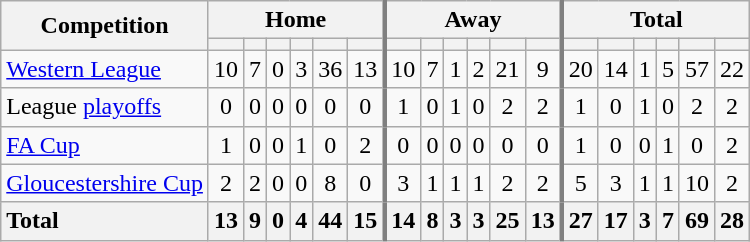<table class="wikitable" style="text-align:center;">
<tr>
<th rowspan="2">Competition</th>
<th colspan="6" style="border-right:3px solid grey;">Home</th>
<th colspan="6" style="border-right:3px solid grey;">Away</th>
<th colspan="6">Total</th>
</tr>
<tr>
<th></th>
<th></th>
<th></th>
<th></th>
<th></th>
<th style="border-right:3px solid grey;"></th>
<th></th>
<th></th>
<th></th>
<th></th>
<th></th>
<th style="border-right:3px solid grey;"></th>
<th></th>
<th></th>
<th></th>
<th></th>
<th></th>
<th></th>
</tr>
<tr>
<td style="text-align:left;"><a href='#'>Western League</a></td>
<td>10</td>
<td>7</td>
<td>0</td>
<td>3</td>
<td>36</td>
<td style="border-right:3px solid grey;">13</td>
<td>10</td>
<td>7</td>
<td>1</td>
<td>2</td>
<td>21</td>
<td style="border-right:3px solid grey;">9</td>
<td>20</td>
<td>14</td>
<td>1</td>
<td>5</td>
<td>57</td>
<td>22</td>
</tr>
<tr>
<td style="text-align:left;">League <a href='#'>playoffs</a></td>
<td>0</td>
<td>0</td>
<td>0</td>
<td>0</td>
<td>0</td>
<td style="border-right:3px solid grey;">0</td>
<td>1</td>
<td>0</td>
<td>1</td>
<td>0</td>
<td>2</td>
<td style="border-right:3px solid grey;">2</td>
<td>1</td>
<td>0</td>
<td>1</td>
<td>0</td>
<td>2</td>
<td>2</td>
</tr>
<tr>
<td style="text-align:left;"><a href='#'>FA Cup</a></td>
<td>1</td>
<td>0</td>
<td>0</td>
<td>1</td>
<td>0</td>
<td style="border-right:3px solid grey;">2</td>
<td>0</td>
<td>0</td>
<td>0</td>
<td>0</td>
<td>0</td>
<td style="border-right:3px solid grey;">0</td>
<td>1</td>
<td>0</td>
<td>0</td>
<td>1</td>
<td>0</td>
<td>2</td>
</tr>
<tr>
<td style="text-align:left;"><a href='#'>Gloucestershire Cup</a></td>
<td>2</td>
<td>2</td>
<td>0</td>
<td>0</td>
<td>8</td>
<td style="border-right:3px solid grey;">0</td>
<td>3</td>
<td>1</td>
<td>1</td>
<td>1</td>
<td>2</td>
<td style="border-right:3px solid grey;">2</td>
<td>5</td>
<td>3</td>
<td>1</td>
<td>1</td>
<td>10</td>
<td>2</td>
</tr>
<tr>
<th style="text-align:left;"><strong>Total</strong></th>
<th>13</th>
<th>9</th>
<th>0</th>
<th>4</th>
<th>44</th>
<th style="border-right:3px solid grey;">15</th>
<th>14</th>
<th>8</th>
<th>3</th>
<th>3</th>
<th>25</th>
<th style="border-right:3px solid grey;">13</th>
<th>27</th>
<th>17</th>
<th>3</th>
<th>7</th>
<th>69</th>
<th>28</th>
</tr>
</table>
